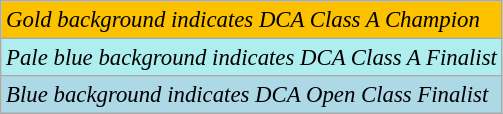<table class="wikitable" style="font-size:95%;">
<tr>
<td style="background-color:#fcc200"><em>Gold background indicates DCA Class A Champion</em></td>
</tr>
<tr>
<td style="background-color:#afeeee"><em>Pale blue background indicates DCA Class A Finalist</em></td>
</tr>
<tr>
<td style="background-color:#add8e6"><em>Blue background indicates DCA Open Class Finalist</em></td>
</tr>
</table>
